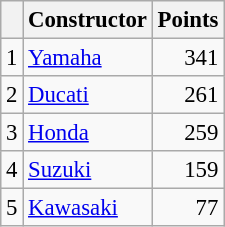<table class="wikitable" style="font-size: 95%;">
<tr>
<th></th>
<th>Constructor</th>
<th>Points</th>
</tr>
<tr>
<td align=center>1</td>
<td> <a href='#'>Yamaha</a></td>
<td align=right>341</td>
</tr>
<tr>
<td align=center>2</td>
<td> <a href='#'>Ducati</a></td>
<td align=right>261</td>
</tr>
<tr>
<td align=center>3</td>
<td> <a href='#'>Honda</a></td>
<td align=right>259</td>
</tr>
<tr>
<td align=center>4</td>
<td> <a href='#'>Suzuki</a></td>
<td align=right>159</td>
</tr>
<tr>
<td align=center>5</td>
<td> <a href='#'>Kawasaki</a></td>
<td align=right>77</td>
</tr>
</table>
